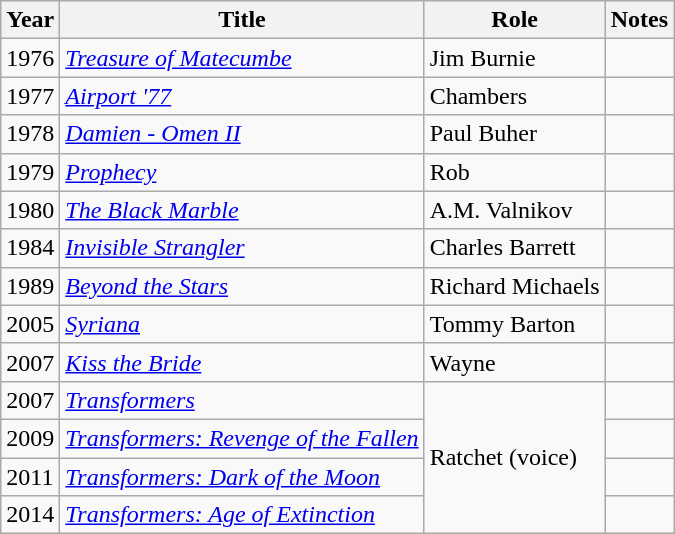<table class="wikitable sortable">
<tr>
<th>Year</th>
<th>Title</th>
<th>Role</th>
<th>Notes</th>
</tr>
<tr>
<td>1976</td>
<td><em><a href='#'>Treasure of Matecumbe</a></em></td>
<td>Jim Burnie</td>
<td></td>
</tr>
<tr>
<td>1977</td>
<td><em><a href='#'>Airport '77</a></em></td>
<td>Chambers</td>
<td></td>
</tr>
<tr>
<td>1978</td>
<td><em><a href='#'>Damien - Omen II</a></em></td>
<td>Paul Buher</td>
<td></td>
</tr>
<tr>
<td>1979</td>
<td><em><a href='#'>Prophecy</a></em></td>
<td>Rob</td>
<td></td>
</tr>
<tr>
<td>1980</td>
<td><em><a href='#'>The Black Marble</a></em></td>
<td>A.M. Valnikov</td>
<td></td>
</tr>
<tr>
<td>1984</td>
<td><em><a href='#'>Invisible Strangler</a></em></td>
<td>Charles Barrett</td>
<td></td>
</tr>
<tr>
<td>1989</td>
<td><em><a href='#'>Beyond the Stars</a></em></td>
<td>Richard Michaels</td>
<td></td>
</tr>
<tr>
<td>2005</td>
<td><em><a href='#'>Syriana</a></em></td>
<td>Tommy Barton</td>
<td></td>
</tr>
<tr>
<td>2007</td>
<td><em><a href='#'>Kiss the Bride</a></em></td>
<td>Wayne</td>
<td></td>
</tr>
<tr>
<td>2007</td>
<td><em><a href='#'>Transformers</a></em></td>
<td rowspan="4">Ratchet (voice)</td>
<td></td>
</tr>
<tr>
<td>2009</td>
<td><em><a href='#'>Transformers: Revenge of the Fallen</a></em></td>
<td></td>
</tr>
<tr>
<td>2011</td>
<td><em><a href='#'>Transformers: Dark of the Moon</a></em></td>
<td></td>
</tr>
<tr>
<td>2014</td>
<td><em><a href='#'>Transformers: Age of Extinction</a></em></td>
<td></td>
</tr>
</table>
